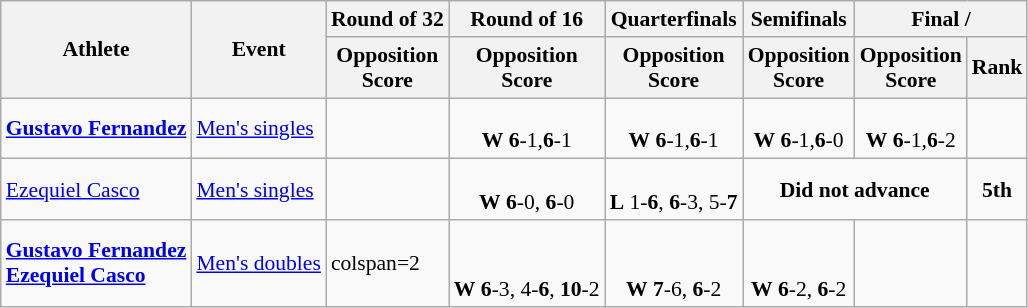<table class="wikitable" border="1" style="font-size:90%">
<tr>
<th rowspan=2>Athlete</th>
<th rowspan=2>Event</th>
<th>Round of 32</th>
<th>Round of 16</th>
<th>Quarterfinals</th>
<th>Semifinals</th>
<th colspan=2>Final / </th>
</tr>
<tr>
<th>Opposition<br>Score</th>
<th>Opposition<br>Score</th>
<th>Opposition<br>Score</th>
<th>Opposition<br>Score</th>
<th>Opposition<br>Score</th>
<th>Rank</th>
</tr>
<tr>
<td><strong><a href='#'>Gustavo Fernandez</a></strong></td>
<td><a href='#'>Men's singles</a></td>
<td></td>
<td align=center><br><strong>W</strong> <strong>6</strong>-1,<strong>6</strong>-1</td>
<td align=center><br><strong>W</strong> <strong>6</strong>-1,<strong>6</strong>-1</td>
<td align=center><br><strong>W</strong> <strong>6</strong>-1,<strong>6</strong>-0</td>
<td align=center><br><strong>W</strong> <strong>6</strong>-1,<strong>6</strong>-2</td>
<td align=center></td>
</tr>
<tr>
<td><a href='#'>Ezequiel Casco</a></td>
<td><a href='#'>Men's singles</a></td>
<td></td>
<td align=center><br><strong>W</strong> <strong>6</strong>-0, <strong>6</strong>-0</td>
<td align=center><br><strong>L</strong> 1-<strong>6</strong>, <strong>6</strong>-3, 5-<strong>7</strong></td>
<td align=center colspan=2><strong>Did not advance</strong></td>
<td align=center><strong>5th</strong></td>
</tr>
<tr>
<td><strong><a href='#'>Gustavo Fernandez</a><br><a href='#'>Ezequiel Casco</a></strong></td>
<td><a href='#'>Men's doubles</a></td>
<td>colspan=2 </td>
<td align=center><br><br><strong>W</strong> <strong>6</strong>-3, 4-<strong>6</strong>, <strong>10</strong>-2</td>
<td align=center><br><br><strong>W</strong> <strong>7</strong>-6, <strong>6</strong>-2</td>
<td align=center><br><br><strong>W</strong> <strong>6</strong>-2, <strong>6</strong>-2</td>
<td align=center></td>
</tr>
</table>
